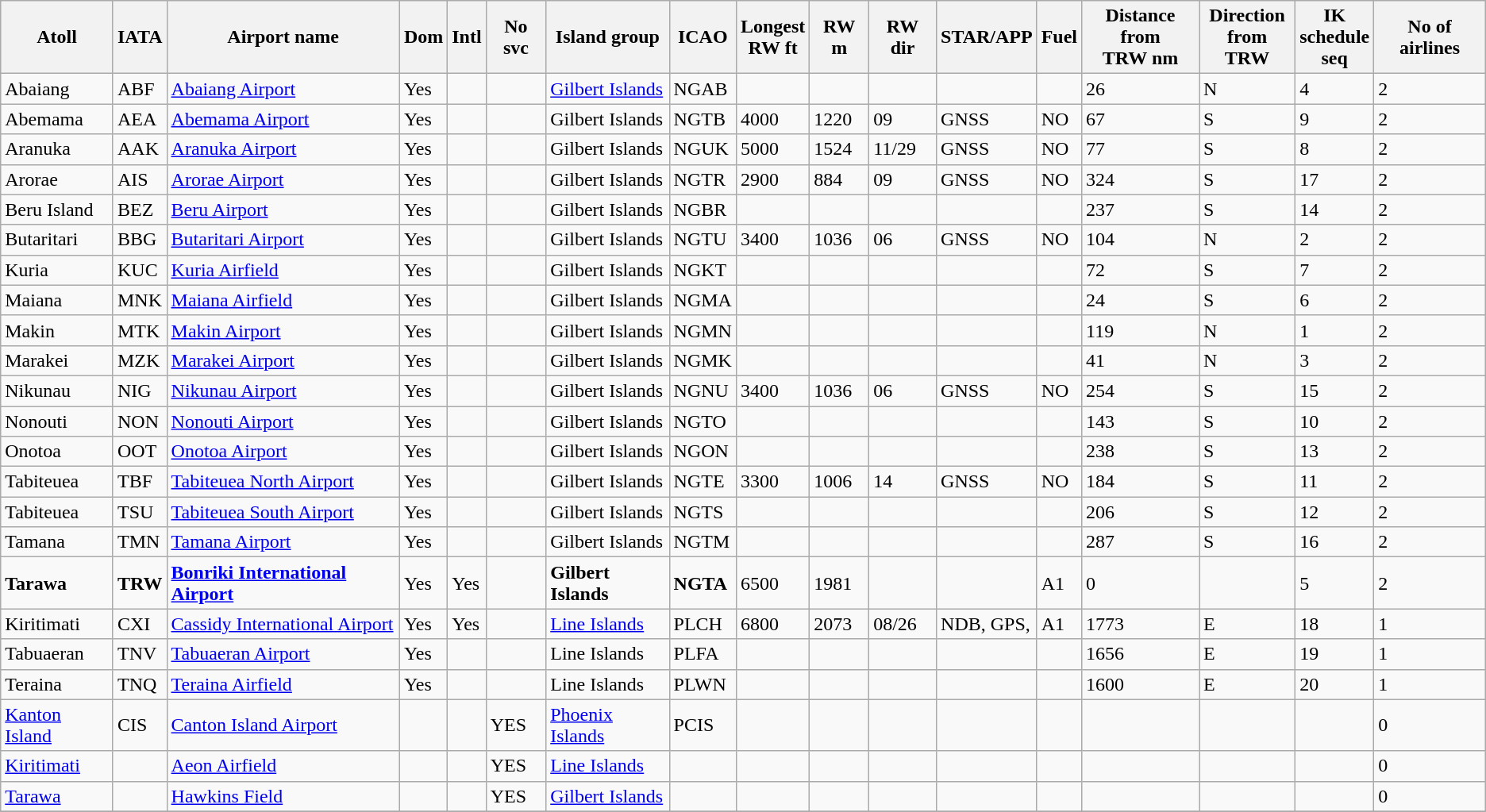<table class="wikitable sortable">
<tr>
<th>Atoll</th>
<th>IATA</th>
<th>Airport name</th>
<th>Dom</th>
<th>Intl</th>
<th>No svc</th>
<th>Island group</th>
<th>ICAO</th>
<th>Longest<br>RW ft</th>
<th>RW m</th>
<th>RW dir</th>
<th>STAR/APP</th>
<th>Fuel</th>
<th>Distance from<br>TRW nm</th>
<th>Direction<br>from TRW</th>
<th>IK<br>schedule<br>seq</th>
<th>No of airlines</th>
</tr>
<tr>
<td>Abaiang</td>
<td>ABF</td>
<td><a href='#'>Abaiang Airport</a></td>
<td>Yes</td>
<td></td>
<td></td>
<td><a href='#'>Gilbert Islands</a></td>
<td>NGAB</td>
<td></td>
<td></td>
<td></td>
<td></td>
<td></td>
<td>26</td>
<td>N</td>
<td>4</td>
<td>2</td>
</tr>
<tr>
<td>Abemama</td>
<td>AEA</td>
<td><a href='#'>Abemama Airport</a></td>
<td>Yes</td>
<td></td>
<td></td>
<td>Gilbert Islands</td>
<td>NGTB</td>
<td>4000</td>
<td>1220</td>
<td>09</td>
<td>GNSS</td>
<td>NO</td>
<td>67</td>
<td>S</td>
<td>9</td>
<td>2</td>
</tr>
<tr>
<td>Aranuka</td>
<td>AAK</td>
<td><a href='#'>Aranuka Airport</a></td>
<td>Yes</td>
<td></td>
<td></td>
<td>Gilbert Islands</td>
<td>NGUK</td>
<td>5000</td>
<td>1524</td>
<td>11/29</td>
<td>GNSS</td>
<td>NO</td>
<td>77</td>
<td>S</td>
<td>8</td>
<td>2</td>
</tr>
<tr>
<td>Arorae</td>
<td>AIS</td>
<td><a href='#'>Arorae Airport</a></td>
<td>Yes</td>
<td></td>
<td></td>
<td>Gilbert Islands</td>
<td>NGTR</td>
<td>2900</td>
<td>884</td>
<td>09</td>
<td>GNSS</td>
<td>NO</td>
<td>324</td>
<td>S</td>
<td>17</td>
<td>2</td>
</tr>
<tr>
<td>Beru Island</td>
<td>BEZ</td>
<td><a href='#'>Beru Airport</a></td>
<td>Yes</td>
<td></td>
<td></td>
<td>Gilbert Islands</td>
<td>NGBR</td>
<td></td>
<td></td>
<td></td>
<td></td>
<td></td>
<td>237</td>
<td>S</td>
<td>14</td>
<td>2</td>
</tr>
<tr>
<td>Butaritari</td>
<td>BBG</td>
<td><a href='#'>Butaritari Airport</a></td>
<td>Yes</td>
<td></td>
<td></td>
<td>Gilbert Islands</td>
<td>NGTU</td>
<td>3400</td>
<td>1036</td>
<td>06</td>
<td>GNSS</td>
<td>NO</td>
<td>104</td>
<td>N</td>
<td>2</td>
<td>2</td>
</tr>
<tr>
<td>Kuria</td>
<td>KUC</td>
<td><a href='#'>Kuria Airfield</a></td>
<td>Yes</td>
<td></td>
<td></td>
<td>Gilbert Islands</td>
<td>NGKT</td>
<td></td>
<td></td>
<td></td>
<td></td>
<td></td>
<td>72</td>
<td>S</td>
<td>7</td>
<td>2</td>
</tr>
<tr>
<td>Maiana</td>
<td>MNK</td>
<td><a href='#'>Maiana Airfield</a></td>
<td>Yes</td>
<td></td>
<td></td>
<td>Gilbert Islands</td>
<td>NGMA</td>
<td></td>
<td></td>
<td></td>
<td></td>
<td></td>
<td>24</td>
<td>S</td>
<td>6</td>
<td>2</td>
</tr>
<tr>
<td>Makin</td>
<td>MTK</td>
<td><a href='#'>Makin Airport</a></td>
<td>Yes</td>
<td></td>
<td></td>
<td>Gilbert Islands</td>
<td>NGMN</td>
<td></td>
<td></td>
<td></td>
<td></td>
<td></td>
<td>119</td>
<td>N</td>
<td>1</td>
<td>2</td>
</tr>
<tr>
<td>Marakei</td>
<td>MZK</td>
<td><a href='#'>Marakei Airport</a></td>
<td>Yes</td>
<td></td>
<td></td>
<td>Gilbert Islands</td>
<td>NGMK</td>
<td></td>
<td></td>
<td></td>
<td></td>
<td></td>
<td>41</td>
<td>N</td>
<td>3</td>
<td>2</td>
</tr>
<tr>
<td>Nikunau</td>
<td>NIG</td>
<td><a href='#'>Nikunau Airport</a></td>
<td>Yes</td>
<td></td>
<td></td>
<td>Gilbert Islands</td>
<td>NGNU</td>
<td>3400</td>
<td>1036</td>
<td>06</td>
<td>GNSS</td>
<td>NO</td>
<td>254</td>
<td>S</td>
<td>15</td>
<td>2</td>
</tr>
<tr>
<td>Nonouti</td>
<td>NON</td>
<td><a href='#'>Nonouti Airport</a></td>
<td>Yes</td>
<td></td>
<td></td>
<td>Gilbert Islands</td>
<td>NGTO</td>
<td></td>
<td></td>
<td></td>
<td></td>
<td></td>
<td>143</td>
<td>S</td>
<td>10</td>
<td>2</td>
</tr>
<tr>
<td>Onotoa</td>
<td>OOT</td>
<td><a href='#'>Onotoa Airport</a></td>
<td>Yes</td>
<td></td>
<td></td>
<td>Gilbert Islands</td>
<td>NGON</td>
<td></td>
<td></td>
<td></td>
<td></td>
<td></td>
<td>238</td>
<td>S</td>
<td>13</td>
<td>2</td>
</tr>
<tr>
<td>Tabiteuea</td>
<td>TBF</td>
<td><a href='#'>Tabiteuea North Airport</a></td>
<td>Yes</td>
<td></td>
<td></td>
<td>Gilbert Islands</td>
<td>NGTE</td>
<td>3300</td>
<td>1006</td>
<td>14</td>
<td>GNSS</td>
<td>NO</td>
<td>184</td>
<td>S</td>
<td>11</td>
<td>2</td>
</tr>
<tr>
<td>Tabiteuea</td>
<td>TSU</td>
<td><a href='#'>Tabiteuea South Airport</a></td>
<td>Yes</td>
<td></td>
<td></td>
<td>Gilbert Islands</td>
<td>NGTS</td>
<td></td>
<td></td>
<td></td>
<td></td>
<td></td>
<td>206</td>
<td>S</td>
<td>12</td>
<td>2</td>
</tr>
<tr>
<td>Tamana</td>
<td>TMN</td>
<td><a href='#'>Tamana Airport</a></td>
<td>Yes</td>
<td></td>
<td></td>
<td>Gilbert Islands</td>
<td>NGTM</td>
<td></td>
<td></td>
<td></td>
<td></td>
<td></td>
<td>287</td>
<td>S</td>
<td>16</td>
<td>2</td>
</tr>
<tr>
<td><strong>Tarawa</strong></td>
<td><strong>TRW</strong></td>
<td><strong><a href='#'>Bonriki International Airport</a></strong></td>
<td>Yes</td>
<td>Yes</td>
<td></td>
<td><strong>Gilbert Islands</strong></td>
<td><strong>NGTA</strong></td>
<td>6500</td>
<td>1981</td>
<td></td>
<td></td>
<td>A1</td>
<td>0</td>
<td></td>
<td>5</td>
<td>2</td>
</tr>
<tr>
<td>Kiritimati</td>
<td>CXI</td>
<td><a href='#'>Cassidy International Airport</a></td>
<td>Yes</td>
<td>Yes</td>
<td></td>
<td><a href='#'>Line Islands</a></td>
<td>PLCH</td>
<td>6800</td>
<td>2073</td>
<td>08/26</td>
<td>NDB, GPS,</td>
<td>A1</td>
<td>1773</td>
<td>E</td>
<td>18</td>
<td>1</td>
</tr>
<tr>
<td>Tabuaeran</td>
<td>TNV</td>
<td><a href='#'>Tabuaeran Airport</a></td>
<td>Yes</td>
<td></td>
<td></td>
<td>Line Islands</td>
<td>PLFA</td>
<td></td>
<td></td>
<td></td>
<td></td>
<td></td>
<td>1656</td>
<td>E</td>
<td>19</td>
<td>1</td>
</tr>
<tr>
<td>Teraina</td>
<td>TNQ</td>
<td><a href='#'>Teraina Airfield</a></td>
<td>Yes</td>
<td></td>
<td></td>
<td>Line Islands</td>
<td>PLWN</td>
<td></td>
<td></td>
<td></td>
<td></td>
<td></td>
<td>1600</td>
<td>E</td>
<td>20</td>
<td>1</td>
</tr>
<tr>
<td><a href='#'>Kanton Island</a></td>
<td>CIS</td>
<td><a href='#'>Canton Island Airport</a></td>
<td></td>
<td></td>
<td>YES</td>
<td><a href='#'>Phoenix Islands</a></td>
<td>PCIS</td>
<td></td>
<td></td>
<td></td>
<td></td>
<td></td>
<td></td>
<td></td>
<td></td>
<td>0</td>
</tr>
<tr>
<td><a href='#'>Kiritimati</a></td>
<td></td>
<td><a href='#'>Aeon Airfield</a></td>
<td></td>
<td></td>
<td>YES</td>
<td><a href='#'>Line Islands</a></td>
<td></td>
<td></td>
<td></td>
<td></td>
<td></td>
<td></td>
<td></td>
<td></td>
<td></td>
<td>0</td>
</tr>
<tr>
<td><a href='#'>Tarawa</a></td>
<td></td>
<td><a href='#'>Hawkins Field</a></td>
<td></td>
<td></td>
<td>YES</td>
<td><a href='#'>Gilbert Islands</a></td>
<td></td>
<td></td>
<td></td>
<td></td>
<td></td>
<td></td>
<td></td>
<td></td>
<td></td>
<td>0</td>
</tr>
<tr>
</tr>
</table>
